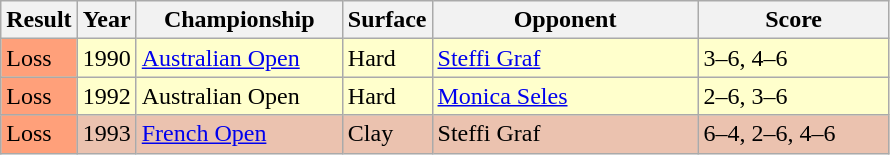<table class="sortable wikitable">
<tr>
<th style="width:40px">Result</th>
<th style="width:30px">Year</th>
<th style="width:130px">Championship</th>
<th style="width:50px">Surface</th>
<th style="width:170px">Opponent</th>
<th style="width:120px"  class="unsortable">Score</th>
</tr>
<tr style="background:#ffffcc;">
<td style="background:#ffa07a;">Loss</td>
<td>1990</td>
<td><a href='#'>Australian Open</a></td>
<td>Hard</td>
<td> <a href='#'>Steffi Graf</a></td>
<td>3–6, 4–6</td>
</tr>
<tr style="background:#ffffcc;">
<td style="background:#ffa07a;">Loss</td>
<td>1992</td>
<td>Australian Open</td>
<td>Hard</td>
<td> <a href='#'>Monica Seles</a></td>
<td>2–6, 3–6</td>
</tr>
<tr style="background:#ebc2af;">
<td style="background:#ffa07a;">Loss</td>
<td>1993</td>
<td><a href='#'>French Open</a></td>
<td>Clay</td>
<td> Steffi Graf</td>
<td>6–4, 2–6, 4–6</td>
</tr>
</table>
